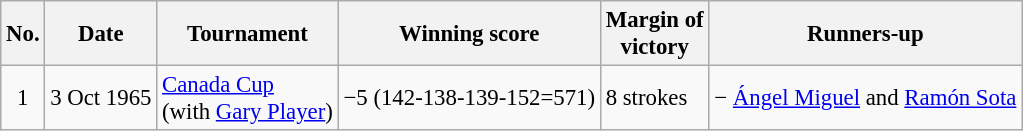<table class="wikitable" style="font-size:95%;">
<tr>
<th>No.</th>
<th>Date</th>
<th>Tournament</th>
<th>Winning score</th>
<th>Margin of<br>victory</th>
<th>Runners-up</th>
</tr>
<tr>
<td align=center>1</td>
<td align=right>3 Oct 1965</td>
<td><a href='#'>Canada Cup</a><br>(with  <a href='#'>Gary Player</a>)</td>
<td>−5 (142-138-139-152=571)</td>
<td>8 strokes</td>
<td> − <a href='#'>Ángel Miguel</a> and <a href='#'>Ramón Sota</a></td>
</tr>
</table>
